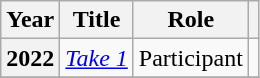<table class="wikitable plainrowheaders">
<tr>
<th scope="col">Year</th>
<th scope="col">Title</th>
<th scope="col">Role</th>
<th scope="col" class="unsortable"></th>
</tr>
<tr>
<th scope="row">2022</th>
<td><em><a href='#'>Take 1</a></em></td>
<td>Participant</td>
<td></td>
</tr>
<tr>
</tr>
</table>
